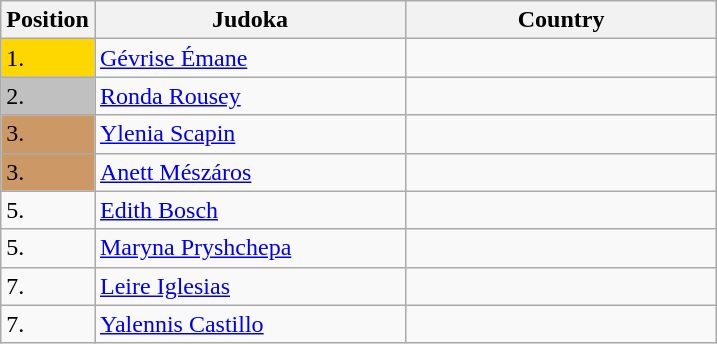<table class=wikitable>
<tr>
<th width=10>Position</th>
<th width=200>Judoka</th>
<th width=200>Country</th>
</tr>
<tr>
<td bgcolor=gold>1.</td>
<td><a href='#'>Gévrise Émane</a></td>
<td></td>
</tr>
<tr>
<td bgcolor="silver">2.</td>
<td><a href='#'>Ronda Rousey</a></td>
<td></td>
</tr>
<tr>
<td bgcolor="CC9966">3.</td>
<td><a href='#'>Ylenia Scapin</a></td>
<td></td>
</tr>
<tr>
<td bgcolor="CC9966">3.</td>
<td><a href='#'>Anett Mészáros</a></td>
<td></td>
</tr>
<tr>
<td>5.</td>
<td><a href='#'>Edith Bosch</a></td>
<td></td>
</tr>
<tr>
<td>5.</td>
<td><a href='#'>Maryna Pryshchepa</a></td>
<td></td>
</tr>
<tr>
<td>7.</td>
<td><a href='#'>Leire Iglesias</a></td>
<td></td>
</tr>
<tr>
<td>7.</td>
<td><a href='#'>Yalennis Castillo</a></td>
<td></td>
</tr>
</table>
